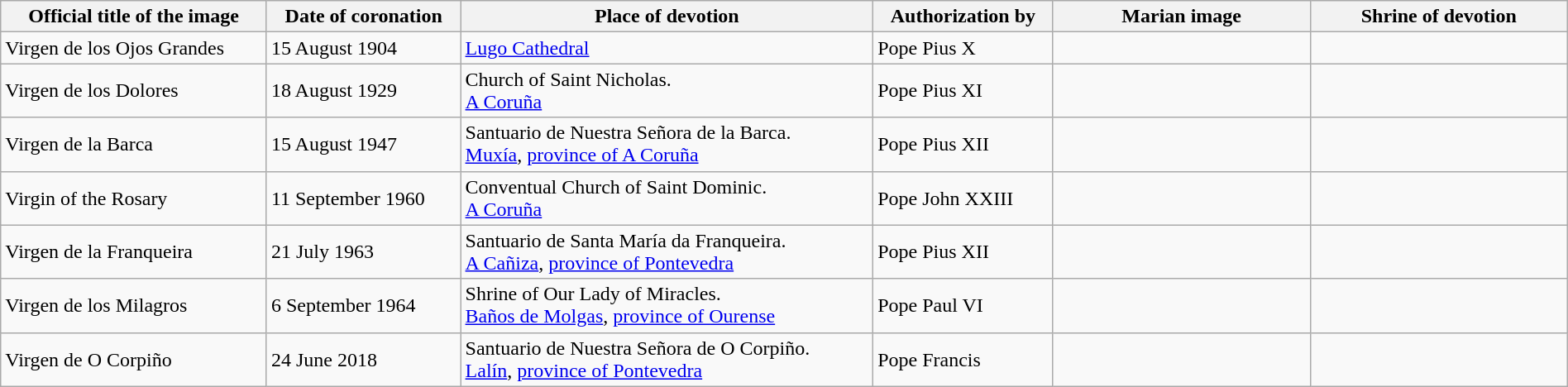<table class="wikitable sortable" width="100%">
<tr>
<th>Official title of the image</th>
<th data-sort-type="date">Date of coronation</th>
<th>Place of devotion</th>
<th>Authorization by</th>
<th width=200px class=unsortable>Marian image</th>
<th width=200px class=unsortable>Shrine of devotion</th>
</tr>
<tr>
<td>Virgen de los Ojos Grandes</td>
<td>15 August 1904</td>
<td><a href='#'>Lugo Cathedral</a></td>
<td>Pope Pius X</td>
<td></td>
<td></td>
</tr>
<tr>
<td>Virgen de los Dolores</td>
<td>18 August 1929</td>
<td>Church of Saint Nicholas.<br><a href='#'>A Coruña</a></td>
<td>Pope Pius XI</td>
<td></td>
<td></td>
</tr>
<tr>
<td>Virgen de la Barca</td>
<td>15 August 1947</td>
<td>Santuario de Nuestra Señora de la Barca.<br><a href='#'>Muxía</a>, <a href='#'>province of A Coruña</a></td>
<td>Pope Pius XII</td>
<td></td>
<td></td>
</tr>
<tr>
<td>Virgin of the Rosary</td>
<td>11 September 1960</td>
<td>Conventual Church of Saint Dominic.<br><a href='#'>A Coruña</a></td>
<td>Pope John XXIII</td>
<td></td>
<td></td>
</tr>
<tr>
<td>Virgen de la Franqueira</td>
<td>21 July 1963</td>
<td>Santuario de Santa María da Franqueira.<br><a href='#'>A Cañiza</a>, <a href='#'>province of Pontevedra</a></td>
<td>Pope Pius XII</td>
<td></td>
<td></td>
</tr>
<tr>
<td>Virgen de los Milagros</td>
<td>6 September 1964</td>
<td>Shrine of Our Lady of Miracles.<br><a href='#'>Baños de Molgas</a>, <a href='#'>province of Ourense</a></td>
<td>Pope Paul VI</td>
<td></td>
<td></td>
</tr>
<tr>
<td>Virgen de O Corpiño</td>
<td>24 June 2018</td>
<td>Santuario de Nuestra Señora de O Corpiño.<br><a href='#'>Lalín</a>, <a href='#'>province of Pontevedra</a></td>
<td>Pope Francis</td>
<td></td>
<td></td>
</tr>
</table>
